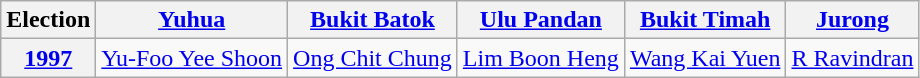<table class="wikitable" align="center" style="text-align:center">
<tr>
<th>Election</th>
<th><a href='#'>Yuhua</a></th>
<th><a href='#'>Bukit Batok</a></th>
<th><a href='#'>Ulu Pandan</a></th>
<th><a href='#'>Bukit Timah</a></th>
<th><a href='#'>Jurong</a></th>
</tr>
<tr>
<th><a href='#'>1997</a></th>
<td><a href='#'>Yu-Foo Yee Shoon</a></td>
<td><a href='#'>Ong Chit Chung</a></td>
<td><a href='#'>Lim Boon Heng</a></td>
<td><a href='#'>Wang Kai Yuen</a></td>
<td><a href='#'>R Ravindran</a></td>
</tr>
</table>
